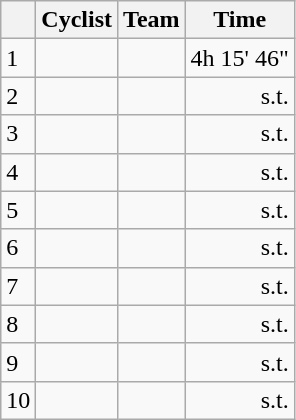<table class="wikitable">
<tr>
<th></th>
<th>Cyclist</th>
<th>Team</th>
<th>Time</th>
</tr>
<tr>
<td>1</td>
<td></td>
<td></td>
<td align=right>4h 15' 46"</td>
</tr>
<tr>
<td>2</td>
<td></td>
<td></td>
<td align=right>s.t.</td>
</tr>
<tr>
<td>3</td>
<td></td>
<td></td>
<td align=right>s.t.</td>
</tr>
<tr>
<td>4</td>
<td></td>
<td></td>
<td align=right>s.t.</td>
</tr>
<tr>
<td>5</td>
<td></td>
<td></td>
<td align=right>s.t.</td>
</tr>
<tr>
<td>6</td>
<td></td>
<td></td>
<td align=right>s.t.</td>
</tr>
<tr>
<td>7</td>
<td></td>
<td></td>
<td align=right>s.t.</td>
</tr>
<tr>
<td>8</td>
<td></td>
<td></td>
<td align=right>s.t.</td>
</tr>
<tr>
<td>9</td>
<td></td>
<td></td>
<td align=right>s.t.</td>
</tr>
<tr>
<td>10</td>
<td></td>
<td></td>
<td align=right>s.t.</td>
</tr>
</table>
